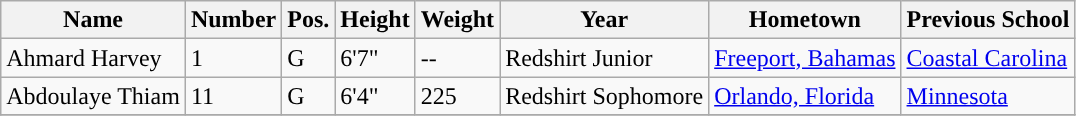<table class="wikitable sortable sortable" border="1">
<tr align=center>
<th style="background:#">Name</th>
<th style="background:#">Number</th>
<th style="background:#">Pos.</th>
<th style="background:#">Height</th>
<th style="background:#">Weight</th>
<th style="background:#">Year</th>
<th style="background:#">Hometown</th>
<th style="background:#">Previous School</th>
</tr>
<tr>
<td>Ahmard Harvey</td>
<td>1</td>
<td>G</td>
<td>6'7"</td>
<td>--</td>
<td>Redshirt Junior</td>
<td><a href='#'>Freeport, Bahamas</a></td>
<td><a href='#'>Coastal Carolina</a></td>
</tr>
<tr>
<td>Abdoulaye Thiam</td>
<td>11</td>
<td>G</td>
<td>6'4"</td>
<td>225</td>
<td>Redshirt Sophomore</td>
<td><a href='#'>Orlando, Florida</a></td>
<td><a href='#'>Minnesota</a></td>
</tr>
<tr>
</tr>
</table>
